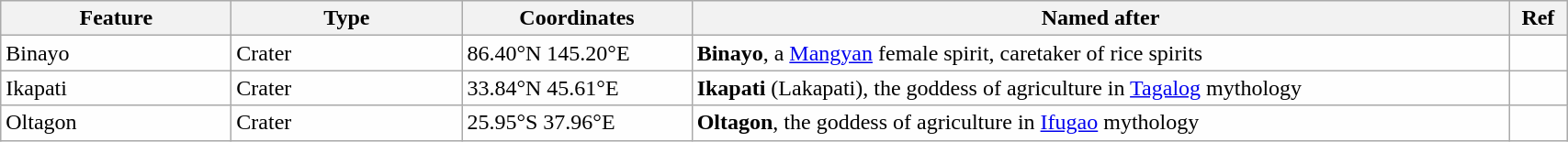<table class="wikitable" style="min-width: 90%;">
<tr>
<th style="width:10em">Feature</th>
<th style="width:10em">Type</th>
<th>Coordinates</th>
<th>Named after</th>
<th>Ref</th>
</tr>
<tr id=001 bgcolor=#fefefe>
<td>Binayo</td>
<td>Crater</td>
<td>86.40°N 145.20°E</td>
<td><strong>Binayo</strong>, a <a href='#'>Mangyan</a> female spirit, caretaker of rice spirits</td>
<td></td>
</tr>
<tr id=002 bgcolor=#fefefe>
<td>Ikapati</td>
<td>Crater</td>
<td>33.84°N 45.61°E</td>
<td><strong>Ikapati</strong> (Lakapati), the goddess of agriculture in <a href='#'>Tagalog</a> mythology</td>
<td></td>
</tr>
<tr id=003 bgcolor=#fefefe>
<td>Oltagon</td>
<td>Crater</td>
<td>25.95°S 37.96°E</td>
<td><strong>Oltagon</strong>, the goddess of agriculture in <a href='#'>Ifugao</a> mythology</td>
<td></td>
</tr>
</table>
